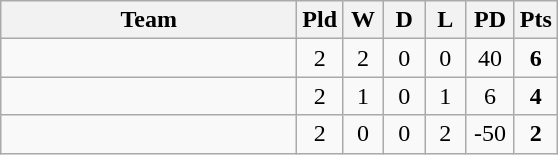<table class="wikitable" style="text-align:center;">
<tr>
<th width="190">Team</th>
<th width="20" abbr="Played">Pld</th>
<th width="20" abbr="Won">W</th>
<th width="20" abbr="Drawn">D</th>
<th width="20" abbr="Lost">L</th>
<th width="25" abbr="Points difference">PD</th>
<th width="20" abbr="Points">Pts</th>
</tr>
<tr>
<td align="left"></td>
<td>2</td>
<td>2</td>
<td>0</td>
<td>0</td>
<td>40</td>
<td><strong>6</strong></td>
</tr>
<tr>
<td align="left"></td>
<td>2</td>
<td>1</td>
<td>0</td>
<td>1</td>
<td>6</td>
<td><strong>4</strong></td>
</tr>
<tr>
<td align="left"></td>
<td>2</td>
<td>0</td>
<td>0</td>
<td>2</td>
<td>-50</td>
<td><strong>2</strong></td>
</tr>
</table>
